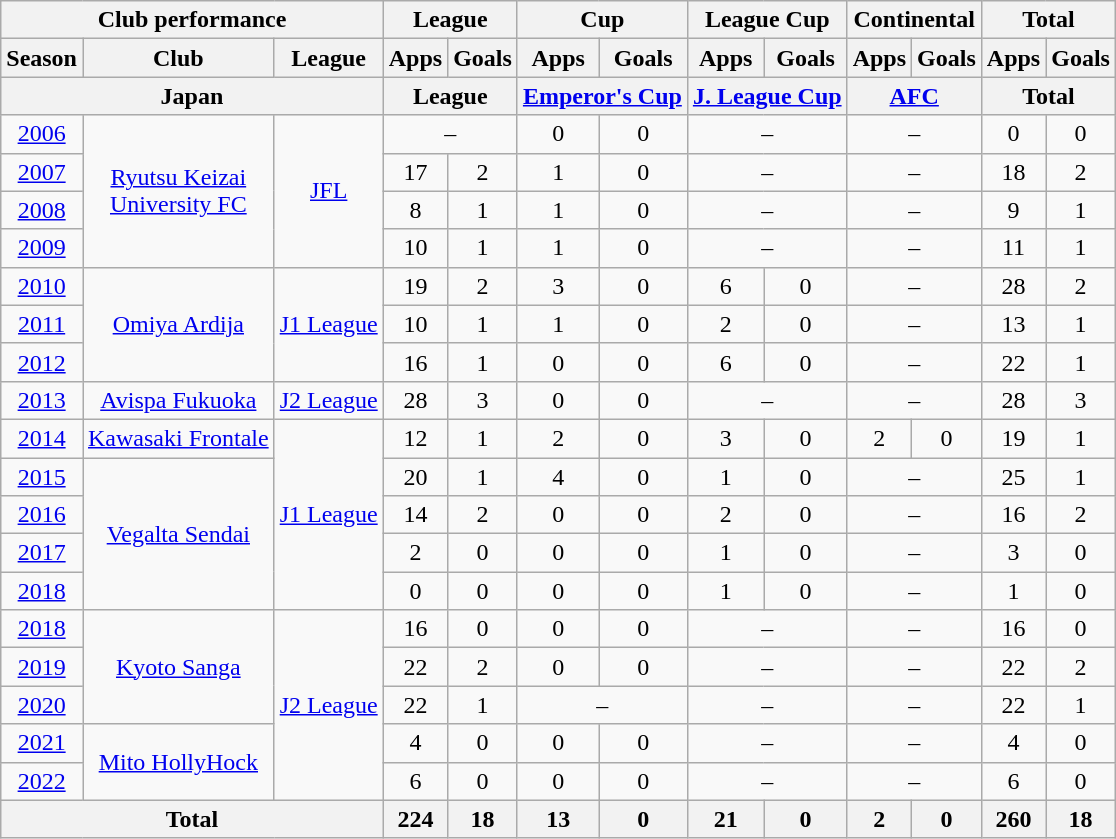<table class="wikitable" style="text-align:center;">
<tr>
<th colspan=3>Club performance</th>
<th colspan=2>League</th>
<th colspan=2>Cup</th>
<th colspan=2>League Cup</th>
<th colspan=2>Continental</th>
<th colspan=2>Total</th>
</tr>
<tr>
<th>Season</th>
<th>Club</th>
<th>League</th>
<th>Apps</th>
<th>Goals</th>
<th>Apps</th>
<th>Goals</th>
<th>Apps</th>
<th>Goals</th>
<th>Apps</th>
<th>Goals</th>
<th>Apps</th>
<th>Goals</th>
</tr>
<tr>
<th colspan=3>Japan</th>
<th colspan=2>League</th>
<th colspan=2><a href='#'>Emperor's Cup</a></th>
<th colspan=2><a href='#'>J. League Cup</a></th>
<th colspan="2"><a href='#'>AFC</a></th>
<th colspan=2>Total</th>
</tr>
<tr>
<td><a href='#'>2006</a></td>
<td rowspan="4"><a href='#'>Ryutsu Keizai<br>University FC</a></td>
<td rowspan="4"><a href='#'>JFL</a></td>
<td colspan="2">–</td>
<td>0</td>
<td>0</td>
<td colspan="2">–</td>
<td colspan="2">–</td>
<td>0</td>
<td>0</td>
</tr>
<tr>
<td><a href='#'>2007</a></td>
<td>17</td>
<td>2</td>
<td>1</td>
<td>0</td>
<td colspan="2">–</td>
<td colspan="2">–</td>
<td>18</td>
<td>2</td>
</tr>
<tr>
<td><a href='#'>2008</a></td>
<td>8</td>
<td>1</td>
<td>1</td>
<td>0</td>
<td colspan="2">–</td>
<td colspan="2">–</td>
<td>9</td>
<td>1</td>
</tr>
<tr>
<td><a href='#'>2009</a></td>
<td>10</td>
<td>1</td>
<td>1</td>
<td>0</td>
<td colspan="2">–</td>
<td colspan="2">–</td>
<td>11</td>
<td>1</td>
</tr>
<tr>
<td><a href='#'>2010</a></td>
<td rowspan="3"><a href='#'>Omiya Ardija</a></td>
<td rowspan="3"><a href='#'>J1 League</a></td>
<td>19</td>
<td>2</td>
<td>3</td>
<td>0</td>
<td>6</td>
<td>0</td>
<td colspan="2">–</td>
<td>28</td>
<td>2</td>
</tr>
<tr>
<td><a href='#'>2011</a></td>
<td>10</td>
<td>1</td>
<td>1</td>
<td>0</td>
<td>2</td>
<td>0</td>
<td colspan="2">–</td>
<td>13</td>
<td>1</td>
</tr>
<tr>
<td><a href='#'>2012</a></td>
<td>16</td>
<td>1</td>
<td>0</td>
<td>0</td>
<td>6</td>
<td>0</td>
<td colspan="2">–</td>
<td>22</td>
<td>1</td>
</tr>
<tr>
<td><a href='#'>2013</a></td>
<td><a href='#'>Avispa Fukuoka</a></td>
<td><a href='#'>J2 League</a></td>
<td>28</td>
<td>3</td>
<td>0</td>
<td>0</td>
<td colspan="2">–</td>
<td colspan="2">–</td>
<td>28</td>
<td>3</td>
</tr>
<tr>
<td><a href='#'>2014</a></td>
<td><a href='#'>Kawasaki Frontale</a></td>
<td rowspan="5"><a href='#'>J1 League</a></td>
<td>12</td>
<td>1</td>
<td>2</td>
<td>0</td>
<td>3</td>
<td>0</td>
<td>2</td>
<td>0</td>
<td>19</td>
<td>1</td>
</tr>
<tr>
<td><a href='#'>2015</a></td>
<td rowspan="4"><a href='#'>Vegalta Sendai</a></td>
<td>20</td>
<td>1</td>
<td>4</td>
<td>0</td>
<td>1</td>
<td>0</td>
<td colspan="2">–</td>
<td>25</td>
<td>1</td>
</tr>
<tr>
<td><a href='#'>2016</a></td>
<td>14</td>
<td>2</td>
<td>0</td>
<td>0</td>
<td>2</td>
<td>0</td>
<td colspan="2">–</td>
<td>16</td>
<td>2</td>
</tr>
<tr>
<td><a href='#'>2017</a></td>
<td>2</td>
<td>0</td>
<td>0</td>
<td>0</td>
<td>1</td>
<td>0</td>
<td colspan="2">–</td>
<td>3</td>
<td>0</td>
</tr>
<tr>
<td><a href='#'>2018</a></td>
<td>0</td>
<td>0</td>
<td>0</td>
<td>0</td>
<td>1</td>
<td>0</td>
<td colspan="2">–</td>
<td>1</td>
<td>0</td>
</tr>
<tr>
<td><a href='#'>2018</a></td>
<td rowspan="3"><a href='#'>Kyoto Sanga</a></td>
<td rowspan="5"><a href='#'>J2 League</a></td>
<td>16</td>
<td>0</td>
<td>0</td>
<td>0</td>
<td colspan="2">–</td>
<td colspan="2">–</td>
<td>16</td>
<td>0</td>
</tr>
<tr>
<td><a href='#'>2019</a></td>
<td>22</td>
<td>2</td>
<td>0</td>
<td>0</td>
<td colspan="2">–</td>
<td colspan="2">–</td>
<td>22</td>
<td>2</td>
</tr>
<tr>
<td><a href='#'>2020</a></td>
<td>22</td>
<td>1</td>
<td colspan="2">–</td>
<td colspan="2">–</td>
<td colspan="2">–</td>
<td>22</td>
<td>1</td>
</tr>
<tr>
<td><a href='#'>2021</a></td>
<td rowspan="2"><a href='#'>Mito HollyHock</a></td>
<td>4</td>
<td>0</td>
<td>0</td>
<td>0</td>
<td colspan="2">–</td>
<td colspan="2">–</td>
<td>4</td>
<td>0</td>
</tr>
<tr>
<td><a href='#'>2022</a></td>
<td>6</td>
<td>0</td>
<td>0</td>
<td>0</td>
<td colspan="2">–</td>
<td colspan="2">–</td>
<td>6</td>
<td>0</td>
</tr>
<tr>
<th colspan="3">Total</th>
<th>224</th>
<th>18</th>
<th>13</th>
<th>0</th>
<th>21</th>
<th>0</th>
<th>2</th>
<th>0</th>
<th>260</th>
<th>18</th>
</tr>
</table>
